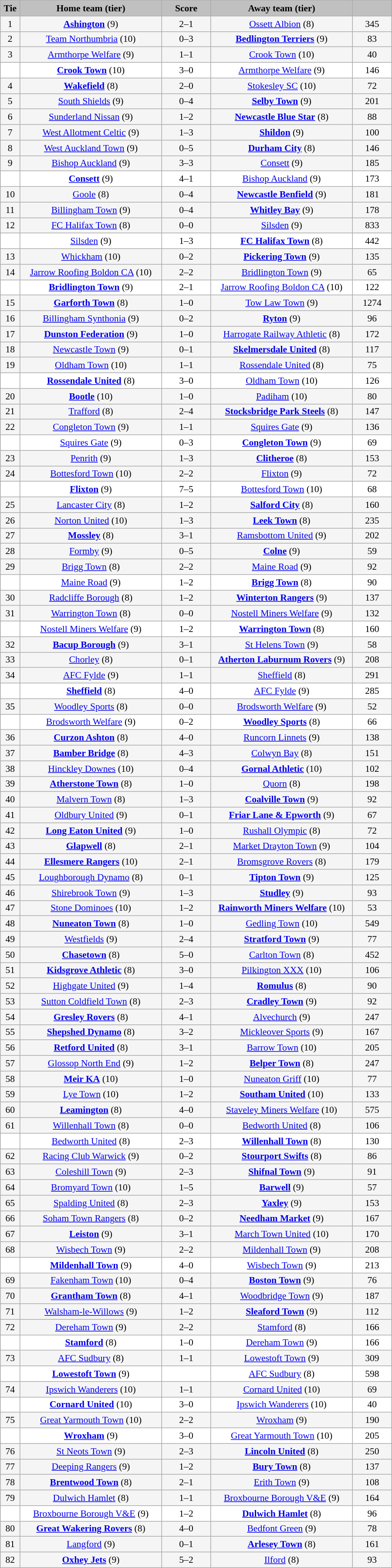<table class="wikitable" style="width: 600px; background:WhiteSmoke; text-align:center; font-size:90%">
<tr>
<td scope="col" style="width:  5.00%; background:silver;"><strong>Tie</strong></td>
<td scope="col" style="width: 36.25%; background:silver;"><strong>Home team (tier)</strong></td>
<td scope="col" style="width: 12.50%; background:silver;"><strong>Score</strong></td>
<td scope="col" style="width: 36.25%; background:silver;"><strong>Away team (tier)</strong></td>
<td scope="col" style="width: 10.00%; background:silver;"><strong></strong></td>
</tr>
<tr>
<td>1</td>
<td><strong><a href='#'>Ashington</a></strong> (9)</td>
<td>2–1</td>
<td><a href='#'>Ossett Albion</a> (8)</td>
<td>345</td>
</tr>
<tr>
<td>2</td>
<td><a href='#'>Team Northumbria</a> (10)</td>
<td>0–3</td>
<td><strong><a href='#'>Bedlington Terriers</a></strong> (9)</td>
<td>83</td>
</tr>
<tr>
<td>3</td>
<td><a href='#'>Armthorpe Welfare</a> (9)</td>
<td>1–1</td>
<td><a href='#'>Crook Town</a> (10)</td>
<td>40</td>
</tr>
<tr style="background:white;">
<td><em></em></td>
<td><strong><a href='#'>Crook Town</a></strong> (10)</td>
<td>3–0</td>
<td><a href='#'>Armthorpe Welfare</a> (9)</td>
<td>146</td>
</tr>
<tr>
<td>4</td>
<td><strong><a href='#'>Wakefield</a></strong> (8)</td>
<td>2–0</td>
<td><a href='#'>Stokesley SC</a> (10)</td>
<td>72</td>
</tr>
<tr>
<td>5</td>
<td><a href='#'>South Shields</a> (9)</td>
<td>0–4</td>
<td><strong><a href='#'>Selby Town</a></strong> (9)</td>
<td>201</td>
</tr>
<tr>
<td>6</td>
<td><a href='#'>Sunderland Nissan</a> (9)</td>
<td>1–2</td>
<td><strong><a href='#'>Newcastle Blue Star</a></strong> (8)</td>
<td>88</td>
</tr>
<tr>
<td>7</td>
<td><a href='#'>West Allotment Celtic</a> (9)</td>
<td>1–3</td>
<td><strong><a href='#'>Shildon</a></strong> (9)</td>
<td>100</td>
</tr>
<tr>
<td>8</td>
<td><a href='#'>West Auckland Town</a> (9)</td>
<td>0–5</td>
<td><strong><a href='#'>Durham City</a></strong> (8)</td>
<td>146</td>
</tr>
<tr>
<td>9</td>
<td><a href='#'>Bishop Auckland</a> (9)</td>
<td>3–3</td>
<td><a href='#'>Consett</a> (9)</td>
<td>185</td>
</tr>
<tr style="background:white;">
<td><em></em></td>
<td><strong><a href='#'>Consett</a></strong> (9)</td>
<td>4–1</td>
<td><a href='#'>Bishop Auckland</a> (9)</td>
<td>173</td>
</tr>
<tr>
<td>10</td>
<td><a href='#'>Goole</a> (8)</td>
<td>0–4</td>
<td><strong><a href='#'>Newcastle Benfield</a></strong> (9)</td>
<td>181</td>
</tr>
<tr>
<td>11</td>
<td><a href='#'>Billingham Town</a> (9)</td>
<td>0–4</td>
<td><strong><a href='#'>Whitley Bay</a></strong> (9)</td>
<td>178</td>
</tr>
<tr>
<td>12</td>
<td><a href='#'>FC Halifax Town</a> (8)</td>
<td>0–0</td>
<td><a href='#'>Silsden</a> (9)</td>
<td>833</td>
</tr>
<tr style="background:white;">
<td><em></em></td>
<td><a href='#'>Silsden</a> (9)</td>
<td>1–3</td>
<td><strong><a href='#'>FC Halifax Town</a></strong> (8)</td>
<td>442</td>
</tr>
<tr>
<td>13</td>
<td><a href='#'>Whickham</a> (10)</td>
<td>0–2</td>
<td><strong><a href='#'>Pickering Town</a></strong> (9)</td>
<td>135</td>
</tr>
<tr>
<td>14</td>
<td><a href='#'>Jarrow Roofing Boldon CA</a> (10)</td>
<td>2–2</td>
<td><a href='#'>Bridlington Town</a> (9)</td>
<td>65</td>
</tr>
<tr style="background:white;">
<td><em></em></td>
<td><strong><a href='#'>Bridlington Town</a></strong> (9)</td>
<td>2–1</td>
<td><a href='#'>Jarrow Roofing Boldon CA</a> (10)</td>
<td>122</td>
</tr>
<tr>
<td>15</td>
<td><strong><a href='#'>Garforth Town</a></strong> (8)</td>
<td>1–0</td>
<td><a href='#'>Tow Law Town</a> (9)</td>
<td>1274</td>
</tr>
<tr>
<td>16</td>
<td><a href='#'>Billingham Synthonia</a> (9)</td>
<td>0–2</td>
<td><strong><a href='#'>Ryton</a></strong> (9)</td>
<td>96</td>
</tr>
<tr>
<td>17</td>
<td><strong><a href='#'>Dunston Federation</a></strong> (9)</td>
<td>1–0</td>
<td><a href='#'>Harrogate Railway Athletic</a> (8)</td>
<td>172</td>
</tr>
<tr>
<td>18</td>
<td><a href='#'>Newcastle Town</a> (9)</td>
<td>0–1</td>
<td><strong><a href='#'>Skelmersdale United</a></strong> (8)</td>
<td>117</td>
</tr>
<tr>
<td>19</td>
<td><a href='#'>Oldham Town</a> (10)</td>
<td>1–1</td>
<td><a href='#'>Rossendale United</a> (8)</td>
<td>75</td>
</tr>
<tr style="background:white;">
<td><em></em></td>
<td><strong><a href='#'>Rossendale United</a></strong> (8)</td>
<td>3–0</td>
<td><a href='#'>Oldham Town</a> (10)</td>
<td>126</td>
</tr>
<tr>
<td>20</td>
<td><strong><a href='#'>Bootle</a></strong> (10)</td>
<td>1–0</td>
<td><a href='#'>Padiham</a> (10)</td>
<td>80</td>
</tr>
<tr>
<td>21</td>
<td><a href='#'>Trafford</a> (8)</td>
<td>2–4</td>
<td><strong><a href='#'>Stocksbridge Park Steels</a></strong> (8)</td>
<td>147</td>
</tr>
<tr>
<td>22</td>
<td><a href='#'>Congleton Town</a> (9)</td>
<td>1–1</td>
<td><a href='#'>Squires Gate</a> (9)</td>
<td>136</td>
</tr>
<tr style="background:white;">
<td><em></em></td>
<td><a href='#'>Squires Gate</a> (9)</td>
<td>0–3</td>
<td><strong><a href='#'>Congleton Town</a></strong> (9)</td>
<td>69</td>
</tr>
<tr>
<td>23</td>
<td><a href='#'>Penrith</a> (9)</td>
<td>1–3</td>
<td><strong><a href='#'>Clitheroe</a></strong> (8)</td>
<td>153</td>
</tr>
<tr>
<td>24</td>
<td><a href='#'>Bottesford Town</a> (10)</td>
<td>2–2</td>
<td><a href='#'>Flixton</a> (9)</td>
<td>72</td>
</tr>
<tr style="background:white;">
<td><em></em></td>
<td><strong><a href='#'>Flixton</a></strong> (9)</td>
<td>7–5</td>
<td><a href='#'>Bottesford Town</a> (10)</td>
<td>68</td>
</tr>
<tr>
<td>25</td>
<td><a href='#'>Lancaster City</a> (8)</td>
<td>1–2</td>
<td><strong><a href='#'>Salford City</a></strong> (8)</td>
<td>160</td>
</tr>
<tr>
<td>26</td>
<td><a href='#'>Norton United</a> (10)</td>
<td>1–3</td>
<td><strong><a href='#'>Leek Town</a></strong> (8)</td>
<td>235</td>
</tr>
<tr>
<td>27</td>
<td><strong><a href='#'>Mossley</a></strong> (8)</td>
<td>3–1</td>
<td><a href='#'>Ramsbottom United</a> (9)</td>
<td>202</td>
</tr>
<tr>
<td>28</td>
<td><a href='#'>Formby</a> (9)</td>
<td>0–5</td>
<td><strong><a href='#'>Colne</a></strong> (9)</td>
<td>59</td>
</tr>
<tr>
<td>29</td>
<td><a href='#'>Brigg Town</a> (8)</td>
<td>2–2</td>
<td><a href='#'>Maine Road</a> (9)</td>
<td>92</td>
</tr>
<tr style="background:white;">
<td><em></em></td>
<td><a href='#'>Maine Road</a> (9)</td>
<td>1–2</td>
<td><strong><a href='#'>Brigg Town</a></strong> (8)</td>
<td>90</td>
</tr>
<tr>
<td>30</td>
<td><a href='#'>Radcliffe Borough</a> (8)</td>
<td>1–2</td>
<td><strong><a href='#'>Winterton Rangers</a></strong> (9)</td>
<td>137</td>
</tr>
<tr>
<td>31</td>
<td><a href='#'>Warrington Town</a> (8)</td>
<td>0–0</td>
<td><a href='#'>Nostell Miners Welfare</a> (9)</td>
<td>132</td>
</tr>
<tr style="background:white;">
<td><em></em></td>
<td><a href='#'>Nostell Miners Welfare</a> (9)</td>
<td>1–2</td>
<td><strong><a href='#'>Warrington Town</a></strong> (8)</td>
<td>160</td>
</tr>
<tr>
<td>32</td>
<td><strong><a href='#'>Bacup Borough</a></strong> (9)</td>
<td>3–1</td>
<td><a href='#'>St Helens Town</a> (9)</td>
<td>58</td>
</tr>
<tr>
<td>33</td>
<td><a href='#'>Chorley</a> (8)</td>
<td>0–1</td>
<td><strong><a href='#'>Atherton Laburnum Rovers</a></strong> (9)</td>
<td>208</td>
</tr>
<tr>
<td>34</td>
<td><a href='#'>AFC Fylde</a> (9)</td>
<td>1–1</td>
<td><a href='#'>Sheffield</a> (8)</td>
<td>291</td>
</tr>
<tr style="background:white;">
<td><em></em></td>
<td><strong><a href='#'>Sheffield</a></strong> (8)</td>
<td>4–0</td>
<td><a href='#'>AFC Fylde</a> (9)</td>
<td>285</td>
</tr>
<tr>
<td>35</td>
<td><a href='#'>Woodley Sports</a> (8)</td>
<td>0–0</td>
<td><a href='#'>Brodsworth Welfare</a> (9)</td>
<td>52</td>
</tr>
<tr style="background:white;">
<td><em></em></td>
<td><a href='#'>Brodsworth Welfare</a> (9)</td>
<td>0–2</td>
<td><strong><a href='#'>Woodley Sports</a></strong> (8)</td>
<td>66</td>
</tr>
<tr>
<td>36</td>
<td><strong><a href='#'>Curzon Ashton</a></strong> (8)</td>
<td>4–0</td>
<td><a href='#'>Runcorn Linnets</a> (9)</td>
<td>138</td>
</tr>
<tr>
<td>37</td>
<td><strong><a href='#'>Bamber Bridge</a></strong> (8)</td>
<td>4–3</td>
<td><a href='#'>Colwyn Bay</a> (8)</td>
<td>151</td>
</tr>
<tr>
<td>38</td>
<td><a href='#'>Hinckley Downes</a> (10)</td>
<td>0–4</td>
<td><strong><a href='#'>Gornal Athletic</a></strong> (10)</td>
<td>102</td>
</tr>
<tr>
<td>39</td>
<td><strong><a href='#'>Atherstone Town</a></strong> (8)</td>
<td>1–0</td>
<td><a href='#'>Quorn</a> (8)</td>
<td>198</td>
</tr>
<tr>
<td>40</td>
<td><a href='#'>Malvern Town</a> (8)</td>
<td>1–3</td>
<td><strong><a href='#'>Coalville Town</a></strong> (9)</td>
<td>92</td>
</tr>
<tr>
<td>41</td>
<td><a href='#'>Oldbury United</a> (9)</td>
<td>0–1</td>
<td><strong><a href='#'>Friar Lane & Epworth</a></strong> (9)</td>
<td>67</td>
</tr>
<tr>
<td>42</td>
<td><strong><a href='#'>Long Eaton United</a></strong> (9)</td>
<td>1–0</td>
<td><a href='#'>Rushall Olympic</a> (8)</td>
<td>72</td>
</tr>
<tr>
<td>43</td>
<td><strong><a href='#'>Glapwell</a></strong> (8)</td>
<td>2–1</td>
<td><a href='#'>Market Drayton Town</a> (9)</td>
<td>104</td>
</tr>
<tr>
<td>44</td>
<td><strong><a href='#'>Ellesmere Rangers</a></strong> (10)</td>
<td>2–1</td>
<td><a href='#'>Bromsgrove Rovers</a> (8)</td>
<td>179</td>
</tr>
<tr>
<td>45</td>
<td><a href='#'>Loughborough Dynamo</a> (8)</td>
<td>0–1</td>
<td><strong><a href='#'>Tipton Town</a></strong> (9)</td>
<td>125</td>
</tr>
<tr>
<td>46</td>
<td><a href='#'>Shirebrook Town</a> (9)</td>
<td>1–3</td>
<td><strong><a href='#'>Studley</a></strong> (9)</td>
<td>93</td>
</tr>
<tr>
<td>47</td>
<td><a href='#'>Stone Dominoes</a> (10)</td>
<td>1–2</td>
<td><strong><a href='#'>Rainworth Miners Welfare</a></strong> (10)</td>
<td>53</td>
</tr>
<tr>
<td>48</td>
<td><strong><a href='#'>Nuneaton Town</a></strong> (8)</td>
<td>1–0</td>
<td><a href='#'>Gedling Town</a> (10)</td>
<td>549</td>
</tr>
<tr>
<td>49</td>
<td><a href='#'>Westfields</a> (9)</td>
<td>2–4</td>
<td><strong><a href='#'>Stratford Town</a></strong> (9)</td>
<td>77</td>
</tr>
<tr>
<td>50</td>
<td><strong><a href='#'>Chasetown</a></strong> (8)</td>
<td>5–0</td>
<td><a href='#'>Carlton Town</a> (8)</td>
<td>452</td>
</tr>
<tr>
<td>51</td>
<td><strong><a href='#'>Kidsgrove Athletic</a></strong> (8)</td>
<td>3–0</td>
<td><a href='#'>Pilkington XXX</a> (10)</td>
<td>106</td>
</tr>
<tr>
<td>52</td>
<td><a href='#'>Highgate United</a> (9)</td>
<td>1–4</td>
<td><strong><a href='#'>Romulus</a></strong> (8)</td>
<td>90</td>
</tr>
<tr>
<td>53</td>
<td><a href='#'>Sutton Coldfield Town</a> (8)</td>
<td>2–3</td>
<td><strong><a href='#'>Cradley Town</a></strong> (9)</td>
<td>92</td>
</tr>
<tr>
<td>54</td>
<td><strong><a href='#'>Gresley Rovers</a></strong> (8)</td>
<td>4–1</td>
<td><a href='#'>Alvechurch</a> (9)</td>
<td>247</td>
</tr>
<tr>
<td>55</td>
<td><strong><a href='#'>Shepshed Dynamo</a></strong> (8)</td>
<td>3–2</td>
<td><a href='#'>Mickleover Sports</a> (9)</td>
<td>167</td>
</tr>
<tr>
<td>56</td>
<td><strong><a href='#'>Retford United</a></strong> (8)</td>
<td>3–1</td>
<td><a href='#'>Barrow Town</a> (10)</td>
<td>205</td>
</tr>
<tr>
<td>57</td>
<td><a href='#'>Glossop North End</a> (9)</td>
<td>1–2</td>
<td><strong><a href='#'>Belper Town</a></strong> (8)</td>
<td>247</td>
</tr>
<tr>
<td>58</td>
<td><strong><a href='#'>Meir KA</a></strong> (10)</td>
<td>1–0</td>
<td><a href='#'>Nuneaton Griff</a> (10)</td>
<td>77</td>
</tr>
<tr>
<td>59</td>
<td><a href='#'>Lye Town</a> (10)</td>
<td>1–2</td>
<td><strong><a href='#'>Southam United</a></strong> (10)</td>
<td>133</td>
</tr>
<tr>
<td>60</td>
<td><strong><a href='#'>Leamington</a></strong> (8)</td>
<td>4–0</td>
<td><a href='#'>Staveley Miners Welfare</a> (10)</td>
<td>575</td>
</tr>
<tr>
<td>61</td>
<td><a href='#'>Willenhall Town</a> (8)</td>
<td>0–0</td>
<td><a href='#'>Bedworth United</a> (8)</td>
<td>106</td>
</tr>
<tr style="background:white;">
<td><em></em></td>
<td><a href='#'>Bedworth United</a> (8)</td>
<td>2–3 </td>
<td><strong><a href='#'>Willenhall Town</a></strong> (8)</td>
<td>130</td>
</tr>
<tr>
<td>62</td>
<td><a href='#'>Racing Club Warwick</a> (9)</td>
<td>0–2</td>
<td><strong><a href='#'>Stourport Swifts</a></strong> (8)</td>
<td>86</td>
</tr>
<tr>
<td>63</td>
<td><a href='#'>Coleshill Town</a> (9)</td>
<td>2–3</td>
<td><strong><a href='#'>Shifnal Town</a></strong> (9)</td>
<td>91</td>
</tr>
<tr>
<td>64</td>
<td><a href='#'>Bromyard Town</a> (10)</td>
<td>1–5</td>
<td><strong><a href='#'>Barwell</a></strong> (9)</td>
<td>57</td>
</tr>
<tr>
<td>65</td>
<td><a href='#'>Spalding United</a> (8)</td>
<td>2–3</td>
<td><strong><a href='#'>Yaxley</a></strong> (9)</td>
<td>153</td>
</tr>
<tr>
<td>66</td>
<td><a href='#'>Soham Town Rangers</a> (8)</td>
<td>0–2</td>
<td><strong><a href='#'>Needham Market</a></strong> (9)</td>
<td>167</td>
</tr>
<tr>
<td>67</td>
<td><strong><a href='#'>Leiston</a></strong> (9)</td>
<td>3–1</td>
<td><a href='#'>March Town United</a> (10)</td>
<td>170</td>
</tr>
<tr>
<td>68</td>
<td><a href='#'>Wisbech Town</a> (9)</td>
<td>2–2</td>
<td><a href='#'>Mildenhall Town</a> (9)</td>
<td>208</td>
</tr>
<tr style="background:white;">
<td><em></em></td>
<td><strong><a href='#'>Mildenhall Town</a></strong> (9)</td>
<td>4–0</td>
<td><a href='#'>Wisbech Town</a> (9)</td>
<td>213</td>
</tr>
<tr>
<td>69</td>
<td><a href='#'>Fakenham Town</a> (10)</td>
<td>0–4</td>
<td><strong><a href='#'>Boston Town</a></strong> (9)</td>
<td>76</td>
</tr>
<tr>
<td>70</td>
<td><strong><a href='#'>Grantham Town</a></strong> (8)</td>
<td>4–1</td>
<td><a href='#'>Woodbridge Town</a> (9)</td>
<td>187</td>
</tr>
<tr>
<td>71</td>
<td><a href='#'>Walsham-le-Willows</a> (9)</td>
<td>1–2</td>
<td><strong><a href='#'>Sleaford Town</a></strong> (9)</td>
<td>112</td>
</tr>
<tr>
<td>72</td>
<td><a href='#'>Dereham Town</a> (9)</td>
<td>2–2</td>
<td><a href='#'>Stamford</a> (8)</td>
<td>166</td>
</tr>
<tr style="background:white;">
<td><em></em></td>
<td><strong><a href='#'>Stamford</a></strong> (8)</td>
<td>1–0</td>
<td><a href='#'>Dereham Town</a> (9)</td>
<td>166</td>
</tr>
<tr>
<td>73</td>
<td><a href='#'>AFC Sudbury</a> (8)</td>
<td>1–1</td>
<td><a href='#'>Lowestoft Town</a> (9)</td>
<td>309</td>
</tr>
<tr style="background:white;">
<td><em></em></td>
<td><strong><a href='#'>Lowestoft Town</a></strong> (9)</td>
<td></td>
<td><a href='#'>AFC Sudbury</a> (8)</td>
<td>598</td>
</tr>
<tr>
<td>74</td>
<td><a href='#'>Ipswich Wanderers</a> (10)</td>
<td>1–1</td>
<td><a href='#'>Cornard United</a> (10)</td>
<td>69</td>
</tr>
<tr style="background:white;">
<td><em></em></td>
<td><strong><a href='#'>Cornard United</a></strong> (10)</td>
<td>3–0</td>
<td><a href='#'>Ipswich Wanderers</a> (10)</td>
<td>40</td>
</tr>
<tr>
<td>75</td>
<td><a href='#'>Great Yarmouth Town</a> (10)</td>
<td>2–2</td>
<td><a href='#'>Wroxham</a> (9)</td>
<td>190</td>
</tr>
<tr style="background:white;">
<td><em></em></td>
<td><strong><a href='#'>Wroxham</a></strong> (9)</td>
<td>3–0</td>
<td><a href='#'>Great Yarmouth Town</a> (10)</td>
<td>205</td>
</tr>
<tr>
<td>76</td>
<td><a href='#'>St Neots Town</a> (9)</td>
<td>2–3</td>
<td><strong><a href='#'>Lincoln United</a></strong> (8)</td>
<td>250</td>
</tr>
<tr>
<td>77</td>
<td><a href='#'>Deeping Rangers</a> (9)</td>
<td>1–2</td>
<td><strong><a href='#'>Bury Town</a></strong> (8)</td>
<td>137</td>
</tr>
<tr>
<td>78</td>
<td><strong><a href='#'>Brentwood Town</a></strong> (8)</td>
<td>2–1</td>
<td><a href='#'>Erith Town</a> (9)</td>
<td>108</td>
</tr>
<tr>
<td>79</td>
<td><a href='#'>Dulwich Hamlet</a> (8)</td>
<td>1–1</td>
<td><a href='#'>Broxbourne Borough V&E</a> (9)</td>
<td>164</td>
</tr>
<tr style="background:white;">
<td><em></em></td>
<td><a href='#'>Broxbourne Borough V&E</a> (9)</td>
<td>1–2</td>
<td><strong><a href='#'>Dulwich Hamlet</a></strong> (8)</td>
<td>96</td>
</tr>
<tr>
<td>80</td>
<td><strong><a href='#'>Great Wakering Rovers</a></strong> (8)</td>
<td>4–0</td>
<td><a href='#'>Bedfont Green</a> (9)</td>
<td>78</td>
</tr>
<tr>
<td>81</td>
<td><a href='#'>Langford</a> (9)</td>
<td>0–1</td>
<td><strong><a href='#'>Arlesey Town</a></strong> (8)</td>
<td>161</td>
</tr>
<tr>
<td>82</td>
<td><strong><a href='#'>Oxhey Jets</a></strong> (9)</td>
<td>5–2</td>
<td><a href='#'>Ilford</a> (8)</td>
<td>93</td>
</tr>
</table>
